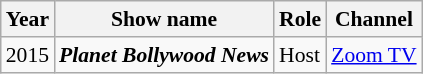<table class="wikitable" style="font-size: 90%;">
<tr>
<th>Year</th>
<th>Show name</th>
<th>Role</th>
<th>Channel</th>
</tr>
<tr>
<td>2015</td>
<td><strong><em>Planet Bollywood News</em></strong></td>
<td>Host</td>
<td><a href='#'>Zoom TV</a></td>
</tr>
</table>
